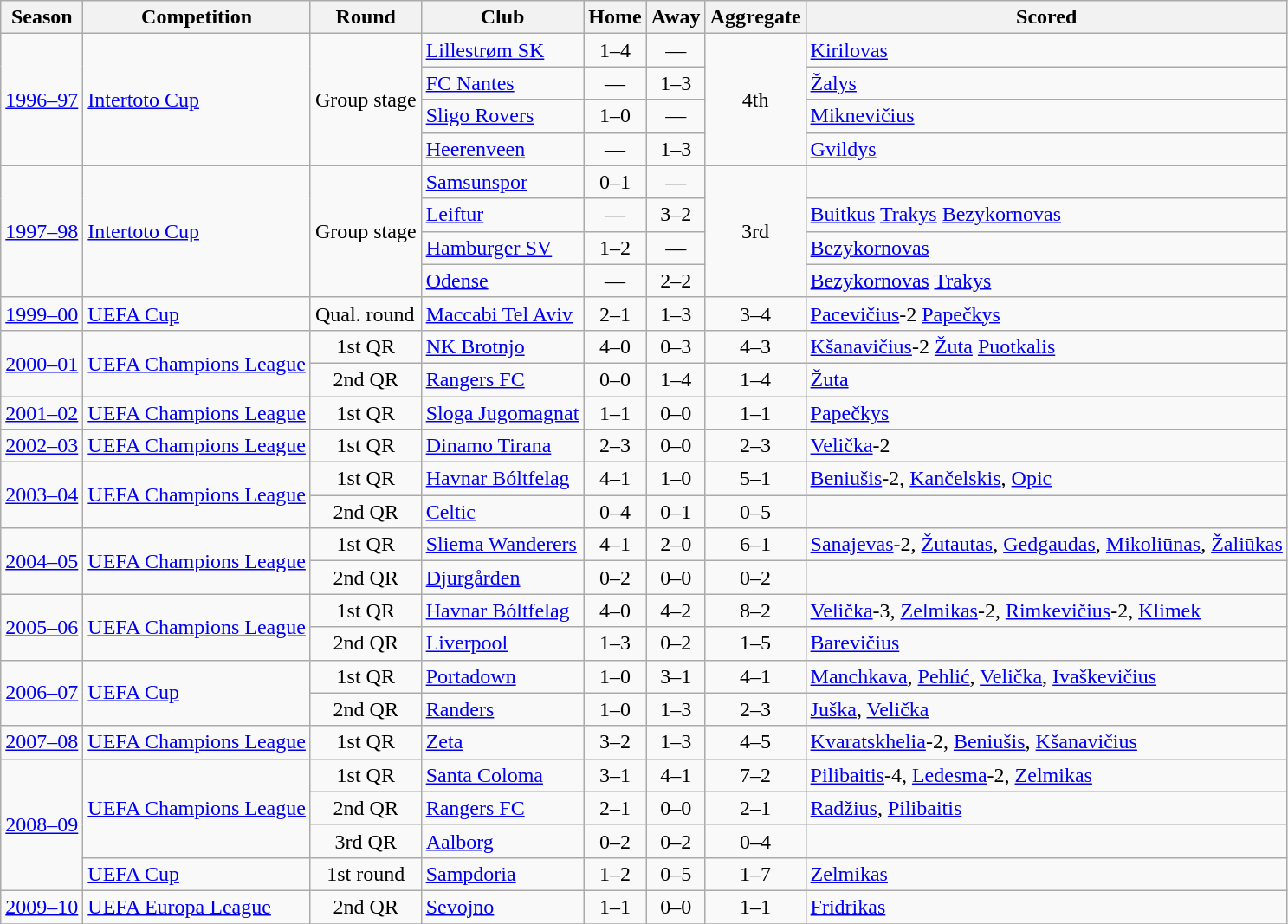<table class="wikitable">
<tr>
<th>Season</th>
<th>Competition</th>
<th>Round</th>
<th>Club</th>
<th>Home</th>
<th>Away</th>
<th>Aggregate</th>
<th>Scored</th>
</tr>
<tr>
<td rowspan="4"><a href='#'>1996–97</a></td>
<td rowspan="4"><a href='#'>Intertoto Cup</a></td>
<td rowspan="4" align="center">Group stage</td>
<td> <a href='#'>Lillestrøm SK</a></td>
<td align=center>1–4</td>
<td align=center>—</td>
<td rowspan="4" align="center">4th</td>
<td> <a href='#'>Kirilovas</a></td>
</tr>
<tr>
<td> <a href='#'>FC Nantes</a></td>
<td align=center>—</td>
<td align=center>1–3</td>
<td> <a href='#'>Žalys</a></td>
</tr>
<tr>
<td> <a href='#'>Sligo Rovers</a></td>
<td align=center>1–0</td>
<td align=center>—</td>
<td> <a href='#'>Miknevičius</a></td>
</tr>
<tr>
<td> <a href='#'>Heerenveen</a></td>
<td align=center>—</td>
<td align=center>1–3</td>
<td> <a href='#'>Gvildys</a></td>
</tr>
<tr>
<td rowspan="4"><a href='#'>1997–98</a></td>
<td rowspan="4"><a href='#'>Intertoto Cup</a></td>
<td rowspan="4" align="center">Group stage</td>
<td> <a href='#'>Samsunspor</a></td>
<td align=center>0–1</td>
<td align=center>—</td>
<td rowspan="4" align="center">3rd</td>
<td></td>
</tr>
<tr>
<td> <a href='#'>Leiftur</a></td>
<td align=center>—</td>
<td align=center>3–2</td>
<td> <a href='#'>Buitkus</a>  <a href='#'>Trakys</a>  <a href='#'>Bezykornovas</a></td>
</tr>
<tr>
<td> <a href='#'>Hamburger SV</a></td>
<td align=center>1–2</td>
<td align=center>—</td>
<td> <a href='#'>Bezykornovas</a></td>
</tr>
<tr>
<td> <a href='#'>Odense</a></td>
<td align=center>—</td>
<td align=center>2–2</td>
<td> <a href='#'>Bezykornovas</a>  <a href='#'>Trakys</a></td>
</tr>
<tr>
<td><a href='#'>1999–00</a></td>
<td><a href='#'>UEFA Cup</a></td>
<td>Qual. round</td>
<td> <a href='#'>Maccabi Tel Aviv</a></td>
<td align=center>2–1</td>
<td align=center>1–3</td>
<td align=center>3–4</td>
<td> <a href='#'>Pacevičius</a>-2  <a href='#'>Papečkys</a></td>
</tr>
<tr>
<td rowspan="2"><a href='#'>2000–01</a></td>
<td rowspan="2"><a href='#'>UEFA Champions League</a></td>
<td align=center>1st QR</td>
<td> <a href='#'>NK Brotnjo</a></td>
<td align=center>4–0</td>
<td align=center>0–3</td>
<td align=center>4–3</td>
<td> <a href='#'>Kšanavičius</a>-2 <a href='#'>Žuta</a> <a href='#'>Puotkalis</a></td>
</tr>
<tr>
<td align=center>2nd QR</td>
<td> <a href='#'>Rangers FC</a></td>
<td align=center>0–0</td>
<td align=center>1–4</td>
<td align=center>1–4</td>
<td> <a href='#'>Žuta</a></td>
</tr>
<tr>
<td><a href='#'>2001–02</a></td>
<td><a href='#'>UEFA Champions League</a></td>
<td align=center>1st QR</td>
<td> <a href='#'>Sloga Jugomagnat</a></td>
<td align=center>1–1</td>
<td align=center>0–0</td>
<td align=center>1–1</td>
<td> <a href='#'>Papečkys</a></td>
</tr>
<tr>
<td><a href='#'>2002–03</a></td>
<td><a href='#'>UEFA Champions League</a></td>
<td align=center>1st QR</td>
<td> <a href='#'>Dinamo Tirana</a></td>
<td align=center>2–3</td>
<td align=center>0–0</td>
<td align=center>2–3</td>
<td> <a href='#'>Velička</a>-2</td>
</tr>
<tr>
<td rowspan="2"><a href='#'>2003–04</a></td>
<td rowspan="2"><a href='#'>UEFA Champions League</a></td>
<td align=center>1st QR</td>
<td> <a href='#'>Havnar Bóltfelag</a></td>
<td align=center>4–1</td>
<td align=center>1–0</td>
<td align=center>5–1</td>
<td> <a href='#'>Beniušis</a>-2,  <a href='#'>Kančelskis</a>, <a href='#'>Opic</a></td>
</tr>
<tr>
<td align=center>2nd QR</td>
<td> <a href='#'>Celtic</a></td>
<td align=center>0–4</td>
<td align=center>0–1</td>
<td align=center>0–5</td>
<td></td>
</tr>
<tr>
<td rowspan="2"><a href='#'>2004–05</a></td>
<td rowspan="2"><a href='#'>UEFA Champions League</a></td>
<td align=center>1st QR</td>
<td> <a href='#'>Sliema Wanderers</a></td>
<td align=center>4–1</td>
<td align=center>2–0</td>
<td align=center>6–1</td>
<td> <a href='#'>Sanajevas</a>-2,  <a href='#'>Žutautas</a>,  <a href='#'>Gedgaudas</a>,  <a href='#'>Mikoliūnas</a>,  <a href='#'>Žaliūkas</a></td>
</tr>
<tr>
<td align=center>2nd QR</td>
<td> <a href='#'>Djurgården</a></td>
<td align=center>0–2</td>
<td align=center>0–0</td>
<td align=center>0–2</td>
<td></td>
</tr>
<tr>
<td rowspan="2"><a href='#'>2005–06</a></td>
<td rowspan="2"><a href='#'>UEFA Champions League</a></td>
<td align=center>1st QR</td>
<td> <a href='#'>Havnar Bóltfelag</a></td>
<td align=center>4–0</td>
<td align=center>4–2</td>
<td align=center>8–2</td>
<td> <a href='#'>Velička</a>-3,  <a href='#'>Zelmikas</a>-2,  <a href='#'>Rimkevičius</a>-2,  <a href='#'>Klimek</a></td>
</tr>
<tr>
<td align=center>2nd QR</td>
<td> <a href='#'>Liverpool</a></td>
<td align=center>1–3</td>
<td align=center>0–2</td>
<td align=center>1–5</td>
<td> <a href='#'>Barevičius</a></td>
</tr>
<tr>
<td rowspan="2"><a href='#'>2006–07</a></td>
<td rowspan="2"><a href='#'>UEFA Cup</a></td>
<td align=center>1st QR</td>
<td> <a href='#'>Portadown</a></td>
<td align=center>1–0</td>
<td align=center>3–1</td>
<td align=center>4–1</td>
<td> <a href='#'>Manchkava</a>,  <a href='#'>Pehlić</a>,  <a href='#'>Velička</a>,  <a href='#'>Ivaškevičius</a></td>
</tr>
<tr>
<td align=center>2nd QR</td>
<td> <a href='#'>Randers</a></td>
<td align=center>1–0</td>
<td align=center>1–3</td>
<td align=center>2–3</td>
<td> <a href='#'>Juška</a>,  <a href='#'>Velička</a></td>
</tr>
<tr>
<td><a href='#'>2007–08</a></td>
<td><a href='#'>UEFA Champions League</a></td>
<td align=center>1st QR</td>
<td> <a href='#'>Zeta</a></td>
<td align=center>3–2</td>
<td align=center>1–3</td>
<td align=center>4–5</td>
<td> <a href='#'>Kvaratskhelia</a>-2,  <a href='#'>Beniušis</a>,  <a href='#'>Kšanavičius</a></td>
</tr>
<tr>
<td rowspan="4"><a href='#'>2008–09</a></td>
<td rowspan="3"><a href='#'>UEFA Champions League</a></td>
<td align=center>1st QR</td>
<td> <a href='#'>Santa Coloma</a></td>
<td align=center>3–1</td>
<td align=center>4–1</td>
<td align=center>7–2</td>
<td> <a href='#'>Pilibaitis</a>-4,  <a href='#'>Ledesma</a>-2,  <a href='#'>Zelmikas</a></td>
</tr>
<tr>
<td align=center>2nd QR</td>
<td> <a href='#'>Rangers FC</a></td>
<td align=center>2–1</td>
<td align=center>0–0</td>
<td align=center>2–1</td>
<td> <a href='#'>Radžius</a>,   <a href='#'>Pilibaitis</a></td>
</tr>
<tr>
<td align=center>3rd QR</td>
<td> <a href='#'>Aalborg</a></td>
<td align=center>0–2</td>
<td align=center>0–2</td>
<td align=center>0–4</td>
<td></td>
</tr>
<tr>
<td><a href='#'>UEFA Cup</a></td>
<td align=center>1st round</td>
<td> <a href='#'>Sampdoria</a></td>
<td align=center>1–2</td>
<td align=center>0–5</td>
<td align=center>1–7</td>
<td> <a href='#'>Zelmikas</a></td>
</tr>
<tr>
<td><a href='#'>2009–10</a></td>
<td><a href='#'>UEFA Europa League</a></td>
<td align=center>2nd QR</td>
<td> <a href='#'>Sevojno</a></td>
<td align=center>1–1</td>
<td align=center>0–0</td>
<td align=center>1–1</td>
<td> <a href='#'>Fridrikas</a></td>
</tr>
<tr>
</tr>
</table>
